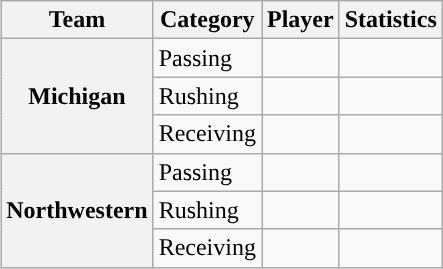<table class="wikitable" style="float:right">
<tr>
<th>Team</th>
<th>Category</th>
<th>Player</th>
<th>Statistics</th>
</tr>
<tr>
<th rowspan=3>Michigan</th>
<td>Passing</td>
<td></td>
<td></td>
</tr>
<tr>
<td>Rushing</td>
<td></td>
<td></td>
</tr>
<tr>
<td>Receiving</td>
<td></td>
<td></td>
</tr>
<tr>
<th rowspan=3>Northwestern</th>
<td>Passing</td>
<td></td>
<td></td>
</tr>
<tr>
<td>Rushing</td>
<td></td>
<td></td>
</tr>
<tr>
<td>Receiving</td>
<td></td>
<td></td>
</tr>
</table>
